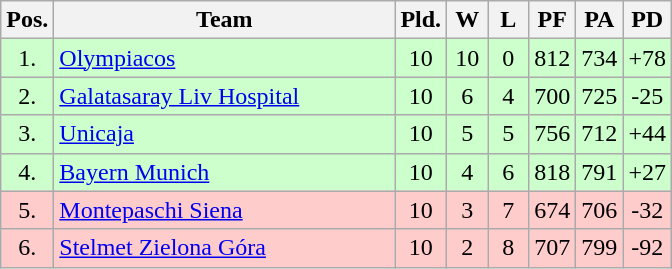<table class="wikitable" style="text-align:center">
<tr>
<th width=15>Pos.</th>
<th width=220>Team</th>
<th width=20>Pld.</th>
<th width=20>W</th>
<th width=20>L</th>
<th width=20>PF</th>
<th width=20>PA</th>
<th width=20>PD</th>
</tr>
<tr style="background:#ccffcc;">
<td>1.</td>
<td align=left> <a href='#'>Olympiacos</a></td>
<td>10</td>
<td>10</td>
<td>0</td>
<td>812</td>
<td>734</td>
<td>+78</td>
</tr>
<tr style="background:#ccffcc;">
<td>2.</td>
<td align=left> <a href='#'>Galatasaray Liv Hospital</a></td>
<td>10</td>
<td>6</td>
<td>4</td>
<td>700</td>
<td>725</td>
<td>-25</td>
</tr>
<tr style="background:#ccffcc;">
<td>3.</td>
<td align=left> <a href='#'>Unicaja</a></td>
<td>10</td>
<td>5</td>
<td>5</td>
<td>756</td>
<td>712</td>
<td>+44</td>
</tr>
<tr style="background:#ccffcc;">
<td>4.</td>
<td align=left> <a href='#'>Bayern Munich</a></td>
<td>10</td>
<td>4</td>
<td>6</td>
<td>818</td>
<td>791</td>
<td>+27</td>
</tr>
<tr style="background:#fcc;">
<td>5.</td>
<td align=left> <a href='#'>Montepaschi Siena</a></td>
<td>10</td>
<td>3</td>
<td>7</td>
<td>674</td>
<td>706</td>
<td>-32</td>
</tr>
<tr style="background:#fcc;">
<td>6.</td>
<td align=left> <a href='#'>Stelmet Zielona Góra</a></td>
<td>10</td>
<td>2</td>
<td>8</td>
<td>707</td>
<td>799</td>
<td>-92</td>
</tr>
</table>
